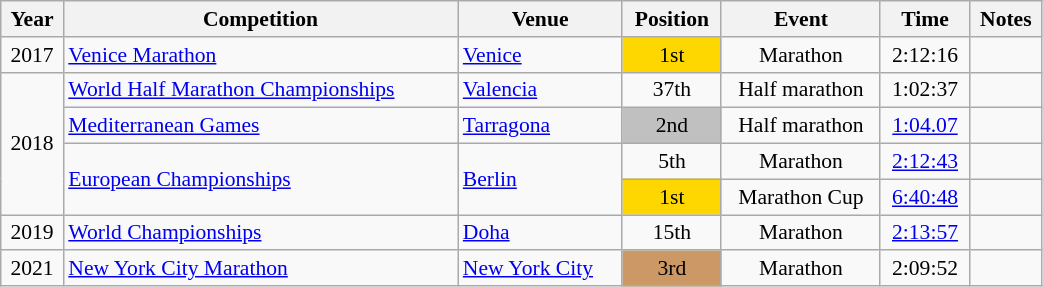<table class="wikitable" width=55% style="font-size:90%; text-align:center;">
<tr>
<th>Year</th>
<th>Competition</th>
<th>Venue</th>
<th>Position</th>
<th>Event</th>
<th>Time</th>
<th>Notes</th>
</tr>
<tr>
<td>2017</td>
<td align=left><a href='#'>Venice Marathon</a></td>
<td align=left> <a href='#'>Venice</a></td>
<td bgcolor=gold>1st</td>
<td>Marathon</td>
<td>2:12:16</td>
<td></td>
</tr>
<tr>
<td rowspan=4>2018</td>
<td align=left><a href='#'>World Half Marathon Championships</a></td>
<td align=left> <a href='#'>Valencia</a></td>
<td>37th</td>
<td>Half marathon</td>
<td>1:02:37</td>
<td></td>
</tr>
<tr>
<td align=left><a href='#'>Mediterranean Games</a></td>
<td align=left> <a href='#'>Tarragona</a></td>
<td bgcolor=silver>2nd</td>
<td>Half marathon</td>
<td><a href='#'>1:04.07</a></td>
<td></td>
</tr>
<tr>
<td rowspan=2 align=left><a href='#'>European Championships</a></td>
<td rowspan=2 align=left> <a href='#'>Berlin</a></td>
<td>5th</td>
<td>Marathon</td>
<td><a href='#'>2:12:43</a></td>
<td></td>
</tr>
<tr>
<td bgcolor=gold>1st</td>
<td>Marathon Cup</td>
<td><a href='#'>6:40:48</a></td>
<td></td>
</tr>
<tr>
<td>2019</td>
<td align=left><a href='#'>World Championships</a></td>
<td align=left> <a href='#'>Doha</a></td>
<td>15th</td>
<td>Marathon</td>
<td><a href='#'>2:13:57</a></td>
<td></td>
</tr>
<tr>
<td>2021</td>
<td align=left><a href='#'>New York City Marathon</a></td>
<td align=left> <a href='#'>New York City</a></td>
<td bgcolor=cc9966>3rd</td>
<td>Marathon</td>
<td>2:09:52</td>
<td></td>
</tr>
</table>
